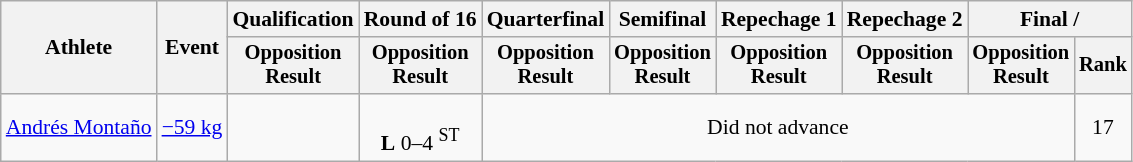<table class="wikitable" style="font-size:90%">
<tr>
<th rowspan=2>Athlete</th>
<th rowspan=2>Event</th>
<th>Qualification</th>
<th>Round of 16</th>
<th>Quarterfinal</th>
<th>Semifinal</th>
<th>Repechage 1</th>
<th>Repechage 2</th>
<th colspan=2>Final / </th>
</tr>
<tr style="font-size: 95%">
<th>Opposition<br>Result</th>
<th>Opposition<br>Result</th>
<th>Opposition<br>Result</th>
<th>Opposition<br>Result</th>
<th>Opposition<br>Result</th>
<th>Opposition<br>Result</th>
<th>Opposition<br>Result</th>
<th>Rank</th>
</tr>
<tr align=center>
<td align=left><a href='#'>Andrés Montaño</a></td>
<td align=left><a href='#'>−59 kg</a></td>
<td></td>
<td><br><strong>L</strong> 0–4 <sup>ST</sup></td>
<td colspan=5>Did not advance</td>
<td>17</td>
</tr>
</table>
